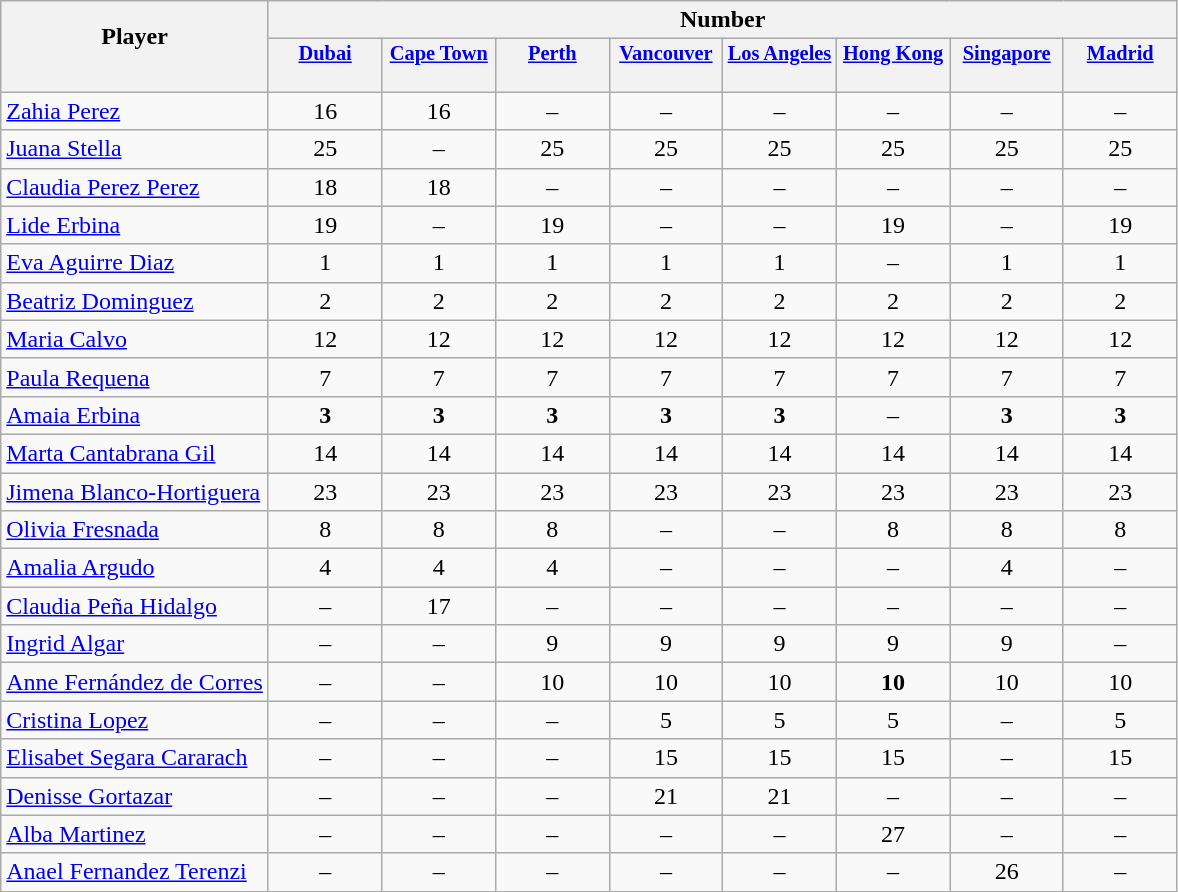<table class="wikitable sortable" style="text-align:center;">
<tr>
<th rowspan="2" style="border-bottom:0px;">Player</th>
<th colspan="8">Number</th>
</tr>
<tr>
<th valign="top" style="width:5.2em; border-bottom:0px; padding:2px; font-size:85%;"><a href='#'>Dubai</a></th>
<th valign="top" style="width:5.2em; border-bottom:0px; padding:2px; font-size:85%;"><a href='#'>Cape Town</a></th>
<th valign="top" style="width:5.2em; border-bottom:0px; padding:2px; font-size:85%;"><a href='#'>Perth</a></th>
<th valign="top" style="width:5.2em; border-bottom:0px; padding:2px; font-size:85%;"><a href='#'>Vancouver</a></th>
<th valign="top" style="width:5.2em; border-bottom:0px; padding:2px; font-size:85%;"><a href='#'>Los Angeles</a></th>
<th valign="top" style="width:5.2em; border-bottom:0px; padding:2px; font-size:85%;"><a href='#'>Hong Kong</a></th>
<th valign="top" style="width:5.2em; border-bottom:0px; padding:2px; font-size:85%;"><a href='#'>Singapore</a></th>
<th valign="top" style="width:5.2em; border-bottom:0px; padding:2px; font-size:85%;"><a href='#'>Madrid</a></th>
</tr>
<tr style="line-height:8px;">
<th style="border-top:0px;"> </th>
<th data-sort-type="number" style="border-top:0px;"></th>
<th data-sort-type="number" style="border-top:0px;"></th>
<th data-sort-type="number" style="border-top:0px;"></th>
<th data-sort-type="number" style="border-top:0px;"></th>
<th data-sort-type="number" style="border-top:0px;"></th>
<th data-sort-type="number" style="border-top:0px;"></th>
<th data-sort-type="number" style="border-top:0px;"></th>
<th data-sort-type="number" style="border-top:0px;"></th>
</tr>
<tr>
<td align="left"><a href='#'>Zahia Perez</a></td>
<td>16</td>
<td>16</td>
<td>–</td>
<td>–</td>
<td>–</td>
<td>–</td>
<td>–</td>
<td>–</td>
</tr>
<tr>
<td align="left"><a href='#'>Juana Stella</a></td>
<td>25</td>
<td>–</td>
<td>25</td>
<td>25</td>
<td>25</td>
<td>25</td>
<td>25</td>
<td>25</td>
</tr>
<tr>
<td align="left"><a href='#'>Claudia Perez Perez</a></td>
<td>18</td>
<td>18</td>
<td>–</td>
<td>–</td>
<td>–</td>
<td>–</td>
<td>–</td>
<td>–</td>
</tr>
<tr>
<td align="left"><a href='#'>Lide Erbina</a></td>
<td>19</td>
<td>–</td>
<td>19</td>
<td>–</td>
<td>–</td>
<td>19</td>
<td>–</td>
<td>19</td>
</tr>
<tr>
<td align="left"><a href='#'>Eva Aguirre Diaz</a></td>
<td>1</td>
<td>1</td>
<td>1</td>
<td>1</td>
<td>1</td>
<td>–</td>
<td>1</td>
<td>1</td>
</tr>
<tr>
<td align="left"><a href='#'>Beatriz Dominguez</a></td>
<td>2</td>
<td>2</td>
<td>2</td>
<td>2</td>
<td>2</td>
<td>2</td>
<td>2</td>
<td>2</td>
</tr>
<tr>
<td align="left"><a href='#'>Maria Calvo</a></td>
<td>12</td>
<td>12</td>
<td>12</td>
<td>12</td>
<td>12</td>
<td>12</td>
<td>12</td>
<td>12</td>
</tr>
<tr>
<td align="left"><a href='#'>Paula Requena</a></td>
<td>7</td>
<td>7</td>
<td>7</td>
<td>7</td>
<td>7</td>
<td>7</td>
<td>7</td>
<td>7</td>
</tr>
<tr>
<td align="left"><a href='#'>Amaia Erbina</a></td>
<td><strong>3</strong></td>
<td><strong>3</strong></td>
<td><strong>3</strong></td>
<td><strong>3</strong></td>
<td><strong>3</strong></td>
<td>–</td>
<td><strong>3</strong></td>
<td><strong>3</strong></td>
</tr>
<tr>
<td align="left"><a href='#'>Marta Cantabrana Gil</a></td>
<td>14</td>
<td>14</td>
<td>14</td>
<td>14</td>
<td>14</td>
<td>14</td>
<td>14</td>
<td>14</td>
</tr>
<tr>
<td align="left"><a href='#'>Jimena Blanco-Hortiguera</a></td>
<td>23</td>
<td>23</td>
<td>23</td>
<td>23</td>
<td>23</td>
<td>23</td>
<td>23</td>
<td>23</td>
</tr>
<tr>
<td align="left"><a href='#'>Olivia Fresnada</a></td>
<td>8</td>
<td>8</td>
<td>8</td>
<td>–</td>
<td>–</td>
<td>8</td>
<td>8</td>
<td>8</td>
</tr>
<tr>
<td align="left"><a href='#'>Amalia Argudo</a></td>
<td>4</td>
<td>4</td>
<td>4</td>
<td>–</td>
<td>–</td>
<td>–</td>
<td>4</td>
<td>–</td>
</tr>
<tr>
<td align="left"><a href='#'>Claudia Peña Hidalgo</a></td>
<td>–</td>
<td>17</td>
<td>–</td>
<td>–</td>
<td>–</td>
<td>–</td>
<td>–</td>
<td>–</td>
</tr>
<tr>
<td align="left"><a href='#'>Ingrid Algar</a></td>
<td>–</td>
<td>–</td>
<td>9</td>
<td>9</td>
<td>9</td>
<td>9</td>
<td>9</td>
<td>–</td>
</tr>
<tr>
<td align="left"><a href='#'>Anne Fernández de Corres</a></td>
<td>–</td>
<td>–</td>
<td>10</td>
<td>10</td>
<td>10</td>
<td><strong>10</strong></td>
<td>10</td>
<td>10</td>
</tr>
<tr>
<td align="left"><a href='#'>Cristina Lopez</a></td>
<td>–</td>
<td>–</td>
<td>–</td>
<td>5</td>
<td>5</td>
<td>5</td>
<td>–</td>
<td>5</td>
</tr>
<tr>
<td align="left"><a href='#'>Elisabet Segara Cararach</a></td>
<td>–</td>
<td>–</td>
<td>–</td>
<td>15</td>
<td>15</td>
<td>15</td>
<td>–</td>
<td>15</td>
</tr>
<tr>
<td align="left"><a href='#'>Denisse Gortazar</a></td>
<td>–</td>
<td>–</td>
<td>–</td>
<td>21</td>
<td>21</td>
<td>–</td>
<td>–</td>
<td>–</td>
</tr>
<tr>
<td align="left"><a href='#'>Alba Martinez</a></td>
<td>–</td>
<td>–</td>
<td>–</td>
<td>–</td>
<td>–</td>
<td>27</td>
<td>–</td>
<td>–</td>
</tr>
<tr>
<td align="left"><a href='#'>Anael Fernandez Terenzi</a></td>
<td>–</td>
<td>–</td>
<td>–</td>
<td>–</td>
<td>–</td>
<td>–</td>
<td>26</td>
<td>–</td>
</tr>
</table>
